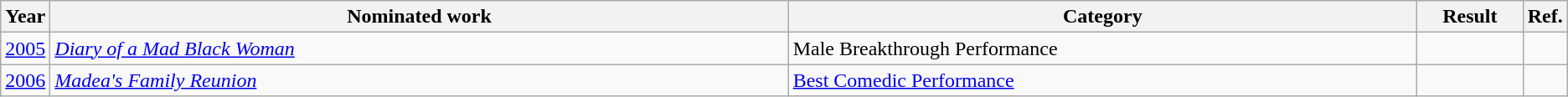<table class=wikitable>
<tr>
<th scope="col" style="width:1em;">Year</th>
<th scope="col" style="width:39em;">Nominated work</th>
<th scope="col" style="width:33em;">Category</th>
<th scope="col" style="width:5em;">Result</th>
<th scope="col" style="width:1em;">Ref.</th>
</tr>
<tr>
<td><a href='#'>2005</a></td>
<td><em><a href='#'>Diary of a Mad Black Woman</a></em></td>
<td>Male Breakthrough Performance</td>
<td></td>
<td style="text-align:center;"></td>
</tr>
<tr>
<td><a href='#'>2006</a></td>
<td><em><a href='#'>Madea's Family Reunion</a></em></td>
<td><a href='#'>Best Comedic Performance</a></td>
<td></td>
<td style="text-align:center;"></td>
</tr>
</table>
